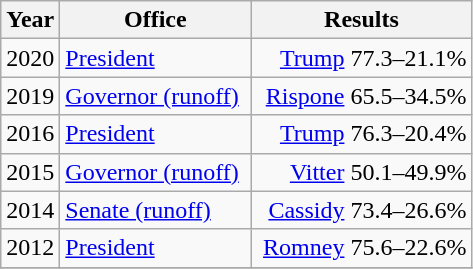<table class=wikitable>
<tr>
<th width="30">Year</th>
<th width="120">Office</th>
<th width="140">Results</th>
</tr>
<tr>
<td>2020</td>
<td><a href='#'>President</a></td>
<td align="right" ><a href='#'>Trump</a> 77.3–21.1%</td>
</tr>
<tr>
<td>2019</td>
<td><a href='#'>Governor (runoff)</a></td>
<td align="right" ><a href='#'>Rispone</a> 65.5–34.5%</td>
</tr>
<tr>
<td>2016</td>
<td><a href='#'>President</a></td>
<td align="right" ><a href='#'>Trump</a> 76.3–20.4%</td>
</tr>
<tr>
<td>2015</td>
<td><a href='#'>Governor (runoff)</a></td>
<td align="right" ><a href='#'>Vitter</a> 50.1–49.9%</td>
</tr>
<tr>
<td>2014</td>
<td><a href='#'>Senate (runoff)</a></td>
<td align="right" ><a href='#'>Cassidy</a> 73.4–26.6%</td>
</tr>
<tr>
<td>2012</td>
<td><a href='#'>President</a></td>
<td align="right" ><a href='#'>Romney</a> 75.6–22.6%</td>
</tr>
<tr>
</tr>
</table>
